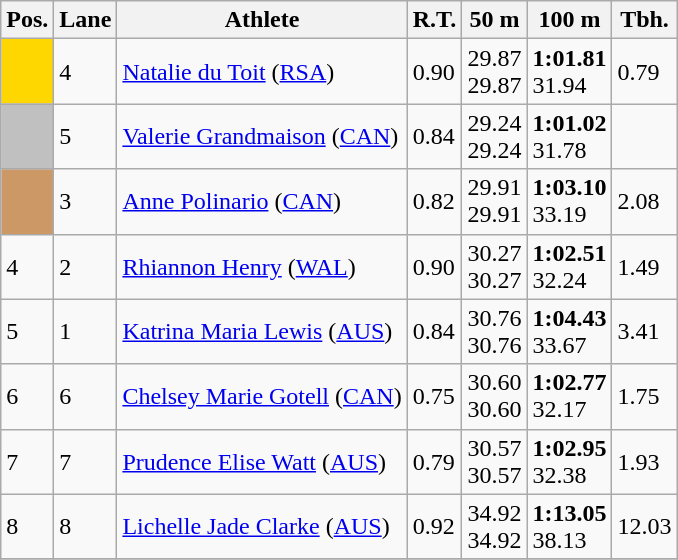<table class="wikitable">
<tr>
<th>Pos.</th>
<th>Lane</th>
<th>Athlete</th>
<th>R.T.</th>
<th>50 m</th>
<th>100 m</th>
<th>Tbh.</th>
</tr>
<tr>
<td style="text-align:center;background-color:gold;"></td>
<td>4</td>
<td> <a href='#'>Natalie du Toit</a> (<a href='#'>RSA</a>)</td>
<td>0.90</td>
<td>29.87<br>29.87</td>
<td><strong>1:01.81</strong><br>31.94</td>
<td>0.79</td>
</tr>
<tr>
<td style="text-align:center;background-color:silver;"></td>
<td>5</td>
<td> <a href='#'>Valerie Grandmaison</a> (<a href='#'>CAN</a>)</td>
<td>0.84</td>
<td>29.24<br>29.24</td>
<td><strong>1:01.02</strong><br>31.78</td>
<td> </td>
</tr>
<tr>
<td style="text-align:center;background-color:#cc9966;"></td>
<td>3</td>
<td> <a href='#'>Anne Polinario</a> (<a href='#'>CAN</a>)</td>
<td>0.82</td>
<td>29.91<br>29.91</td>
<td><strong>1:03.10</strong><br>33.19</td>
<td>2.08</td>
</tr>
<tr>
<td>4</td>
<td>2</td>
<td> <a href='#'>Rhiannon Henry</a> (<a href='#'>WAL</a>)</td>
<td>0.90</td>
<td>30.27<br>30.27</td>
<td><strong>1:02.51</strong><br>32.24</td>
<td>1.49</td>
</tr>
<tr>
<td>5</td>
<td>1</td>
<td> <a href='#'>Katrina Maria Lewis</a> (<a href='#'>AUS</a>)</td>
<td>0.84</td>
<td>30.76<br>30.76</td>
<td><strong>1:04.43</strong><br>33.67</td>
<td>3.41</td>
</tr>
<tr>
<td>6</td>
<td>6</td>
<td> <a href='#'>Chelsey Marie Gotell</a> (<a href='#'>CAN</a>)</td>
<td>0.75</td>
<td>30.60<br>30.60</td>
<td><strong>1:02.77</strong><br>32.17</td>
<td>1.75</td>
</tr>
<tr>
<td>7</td>
<td>7</td>
<td> <a href='#'>Prudence Elise Watt</a> (<a href='#'>AUS</a>)</td>
<td>0.79</td>
<td>30.57<br>30.57</td>
<td><strong>1:02.95</strong><br>32.38</td>
<td>1.93</td>
</tr>
<tr>
<td>8</td>
<td>8</td>
<td> <a href='#'>Lichelle Jade Clarke</a> (<a href='#'>AUS</a>)</td>
<td>0.92</td>
<td>34.92<br>34.92</td>
<td><strong>1:13.05</strong><br>38.13</td>
<td>12.03</td>
</tr>
<tr>
</tr>
</table>
